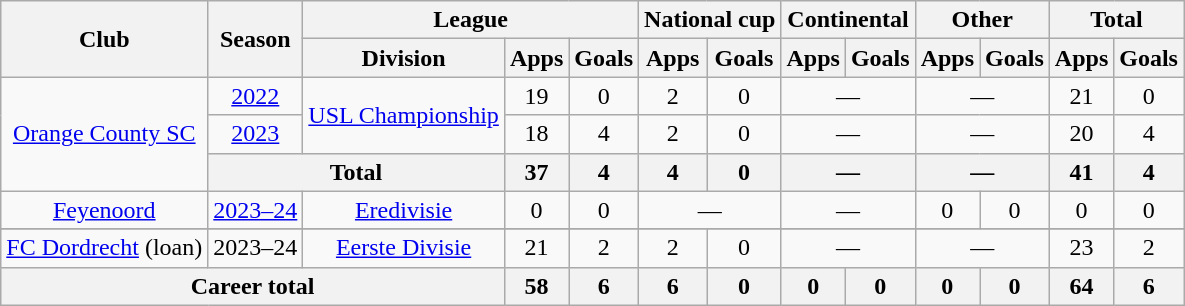<table class="wikitable" style="text-align: center;">
<tr>
<th rowspan="2">Club</th>
<th rowspan="2">Season</th>
<th colspan="3">League</th>
<th colspan="2">National cup</th>
<th colspan="2">Continental</th>
<th colspan="2">Other</th>
<th colspan="2">Total</th>
</tr>
<tr>
<th>Division</th>
<th>Apps</th>
<th>Goals</th>
<th>Apps</th>
<th>Goals</th>
<th>Apps</th>
<th>Goals</th>
<th>Apps</th>
<th>Goals</th>
<th>Apps</th>
<th>Goals</th>
</tr>
<tr>
<td rowspan="3"><a href='#'>Orange County SC</a></td>
<td><a href='#'>2022</a></td>
<td rowspan="2"><a href='#'>USL Championship</a></td>
<td>19</td>
<td>0</td>
<td>2</td>
<td>0</td>
<td colspan=2>—</td>
<td colspan=2>—</td>
<td>21</td>
<td>0</td>
</tr>
<tr>
<td><a href='#'>2023</a></td>
<td>18</td>
<td>4</td>
<td>2</td>
<td>0</td>
<td colspan=2>—</td>
<td colspan=2>—</td>
<td>20</td>
<td>4</td>
</tr>
<tr>
<th colspan=2>Total</th>
<th>37</th>
<th>4</th>
<th>4</th>
<th>0</th>
<th colspan=2>—</th>
<th colspan=2>—</th>
<th>41</th>
<th>4</th>
</tr>
<tr>
<td><a href='#'>Feyenoord</a></td>
<td><a href='#'>2023–24</a></td>
<td><a href='#'>Eredivisie</a></td>
<td>0</td>
<td>0</td>
<td colspan=2>—</td>
<td colspan=2>—</td>
<td>0</td>
<td>0</td>
<td>0</td>
<td>0</td>
</tr>
<tr>
</tr>
<tr>
<td><a href='#'>FC Dordrecht</a> (loan)</td>
<td>2023–24</td>
<td><a href='#'>Eerste Divisie</a></td>
<td>21</td>
<td>2</td>
<td>2</td>
<td>0</td>
<td colspan=2>—</td>
<td colspan=2>—</td>
<td>23</td>
<td>2</td>
</tr>
<tr>
<th colspan=3>Career total</th>
<th>58</th>
<th>6</th>
<th>6</th>
<th>0</th>
<th>0</th>
<th>0</th>
<th>0</th>
<th>0</th>
<th>64</th>
<th>6</th>
</tr>
</table>
